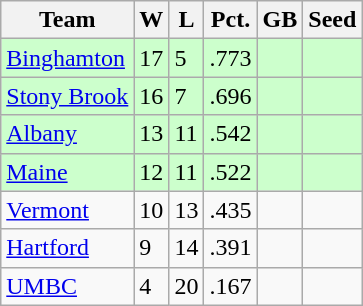<table class=wikitable>
<tr>
<th>Team</th>
<th>W</th>
<th>L</th>
<th>Pct.</th>
<th>GB</th>
<th>Seed</th>
</tr>
<tr bgcolor=#ccffcc>
<td><a href='#'>Binghamton</a></td>
<td>17</td>
<td>5</td>
<td>.773</td>
<td></td>
<td></td>
</tr>
<tr bgcolor=#ccffcc>
<td><a href='#'>Stony Brook</a></td>
<td>16</td>
<td>7</td>
<td>.696</td>
<td></td>
<td></td>
</tr>
<tr bgcolor=#ccffcc>
<td><a href='#'>Albany</a></td>
<td>13</td>
<td>11</td>
<td>.542</td>
<td></td>
<td></td>
</tr>
<tr bgcolor=#ccffcc>
<td><a href='#'>Maine</a></td>
<td>12</td>
<td>11</td>
<td>.522</td>
<td></td>
<td></td>
</tr>
<tr>
<td><a href='#'>Vermont</a></td>
<td>10</td>
<td>13</td>
<td>.435</td>
<td></td>
<td></td>
</tr>
<tr>
<td><a href='#'>Hartford</a></td>
<td>9</td>
<td>14</td>
<td>.391</td>
<td></td>
<td></td>
</tr>
<tr>
<td><a href='#'>UMBC</a></td>
<td>4</td>
<td>20</td>
<td>.167</td>
<td></td>
<td></td>
</tr>
</table>
